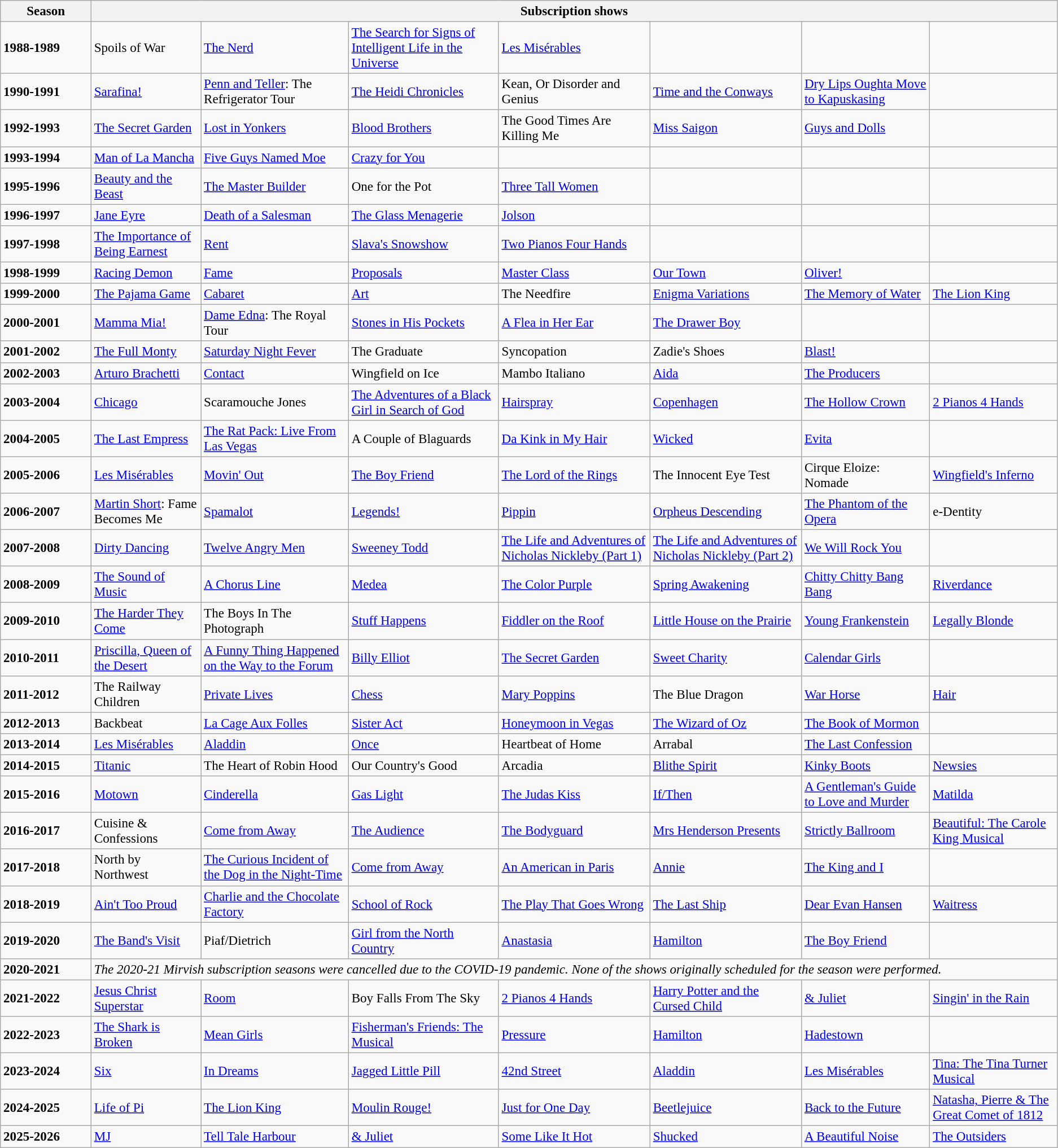<table class="wikitable" style="font-size:96%;">
<tr>
<th bgcolor="#DDDDFF" width="100px">Season</th>
<th bgcolor="#DDDDFF" width="500px" colspan="7">Subscription shows</th>
</tr>
<tr>
<td><strong>1988-1989</strong></td>
<td>Spoils of War</td>
<td><a href='#'>The Nerd</a></td>
<td><a href='#'>The Search for Signs of Intelligent Life in the Universe</a></td>
<td><a href='#'>Les Misérables</a></td>
<td></td>
<td></td>
<td></td>
</tr>
<tr>
<td><strong>1990-1991</strong></td>
<td><a href='#'>Sarafina!</a></td>
<td><a href='#'>Penn and Teller</a>: The Refrigerator Tour</td>
<td><a href='#'>The Heidi Chronicles</a></td>
<td>Kean, Or Disorder and Genius</td>
<td><a href='#'>Time and the Conways</a></td>
<td><a href='#'>Dry Lips Oughta Move to Kapuskasing</a></td>
<td></td>
</tr>
<tr>
<td><strong>1992-1993</strong></td>
<td><a href='#'>The Secret Garden</a></td>
<td><a href='#'>Lost in Yonkers</a></td>
<td><a href='#'>Blood Brothers</a></td>
<td>The Good Times Are Killing Me</td>
<td><a href='#'>Miss Saigon</a></td>
<td><a href='#'>Guys and Dolls</a></td>
<td></td>
</tr>
<tr>
<td><strong>1993-1994</strong></td>
<td><a href='#'>Man of La Mancha</a></td>
<td><a href='#'>Five Guys Named Moe</a></td>
<td><a href='#'>Crazy for You</a></td>
<td></td>
<td></td>
<td></td>
<td></td>
</tr>
<tr>
<td><strong>1995-1996</strong></td>
<td><a href='#'>Beauty and the Beast</a></td>
<td><a href='#'>The Master Builder</a></td>
<td>One for the Pot</td>
<td><a href='#'>Three Tall Women</a></td>
<td></td>
<td></td>
<td></td>
</tr>
<tr>
<td><strong>1996-1997</strong></td>
<td><a href='#'>Jane Eyre</a></td>
<td><a href='#'>Death of a Salesman</a></td>
<td><a href='#'>The Glass Menagerie</a></td>
<td><a href='#'>Jolson</a></td>
<td></td>
<td></td>
<td></td>
</tr>
<tr>
<td><strong>1997-1998</strong></td>
<td><a href='#'>The Importance of Being Earnest</a></td>
<td><a href='#'>Rent</a></td>
<td><a href='#'>Slava's Snowshow</a></td>
<td><a href='#'>Two Pianos Four Hands</a></td>
<td></td>
<td></td>
<td></td>
</tr>
<tr>
<td><strong>1998-1999</strong></td>
<td><a href='#'>Racing Demon</a></td>
<td><a href='#'>Fame</a></td>
<td><a href='#'>Proposals</a></td>
<td><a href='#'>Master Class</a></td>
<td><a href='#'>Our Town</a></td>
<td><a href='#'>Oliver!</a></td>
<td></td>
</tr>
<tr>
<td><strong>1999-2000</strong></td>
<td><a href='#'>The Pajama Game</a></td>
<td><a href='#'>Cabaret</a></td>
<td><a href='#'>Art</a></td>
<td>The Needfire</td>
<td><a href='#'>Enigma Variations</a></td>
<td><a href='#'>The Memory of Water</a></td>
<td><a href='#'>The Lion King</a></td>
</tr>
<tr>
<td><strong>2000-2001</strong></td>
<td><a href='#'>Mamma Mia!</a></td>
<td><a href='#'>Dame Edna</a>: The Royal Tour</td>
<td><a href='#'>Stones in His Pockets</a></td>
<td><a href='#'>A Flea in Her Ear</a></td>
<td><a href='#'>The Drawer Boy</a></td>
<td></td>
<td></td>
</tr>
<tr>
<td><strong>2001-2002</strong></td>
<td><a href='#'>The Full Monty</a></td>
<td><a href='#'>Saturday Night Fever</a></td>
<td>The Graduate</td>
<td>Syncopation</td>
<td>Zadie's Shoes</td>
<td><a href='#'>Blast!</a></td>
<td></td>
</tr>
<tr>
<td><strong>2002-2003</strong></td>
<td><a href='#'>Arturo Brachetti</a></td>
<td><a href='#'>Contact</a></td>
<td>Wingfield on Ice</td>
<td>Mambo Italiano</td>
<td><a href='#'>Aida</a></td>
<td><a href='#'>The Producers</a></td>
<td></td>
</tr>
<tr>
<td><strong>2003-2004</strong></td>
<td><a href='#'>Chicago</a></td>
<td>Scaramouche Jones</td>
<td><a href='#'>The Adventures of a Black Girl in Search of God</a></td>
<td><a href='#'>Hairspray</a></td>
<td><a href='#'>Copenhagen</a></td>
<td><a href='#'>The Hollow Crown</a></td>
<td><a href='#'>2 Pianos 4 Hands</a></td>
</tr>
<tr>
<td><strong>2004-2005</strong></td>
<td><a href='#'>The Last Empress</a></td>
<td><a href='#'>The Rat Pack: Live From Las Vegas</a></td>
<td>A Couple of Blaguards</td>
<td><a href='#'>Da Kink in My Hair</a></td>
<td><a href='#'>Wicked</a></td>
<td><a href='#'>Evita</a></td>
<td></td>
</tr>
<tr>
<td><strong>2005-2006</strong></td>
<td><a href='#'>Les Misérables</a></td>
<td><a href='#'>Movin' Out</a></td>
<td><a href='#'>The Boy Friend</a></td>
<td><a href='#'>The Lord of the Rings</a></td>
<td>The Innocent Eye Test</td>
<td>Cirque Eloize: Nomade</td>
<td><a href='#'>Wingfield's Inferno</a></td>
</tr>
<tr>
<td><strong>2006-2007</strong></td>
<td><a href='#'>Martin Short</a>: Fame Becomes Me</td>
<td><a href='#'>Spamalot</a></td>
<td><a href='#'>Legends!</a></td>
<td><a href='#'>Pippin</a></td>
<td><a href='#'>Orpheus Descending</a></td>
<td><a href='#'>The Phantom of the Opera</a></td>
<td>e-Dentity</td>
</tr>
<tr>
<td><strong>2007-2008</strong></td>
<td><a href='#'>Dirty Dancing</a></td>
<td><a href='#'>Twelve Angry Men</a></td>
<td><a href='#'>Sweeney Todd</a></td>
<td><a href='#'>The Life and Adventures of Nicholas Nickleby (Part 1)</a></td>
<td><a href='#'>The Life and Adventures of Nicholas Nickleby (Part 2)</a></td>
<td><a href='#'>We Will Rock You</a></td>
<td></td>
</tr>
<tr>
<td><strong>2008-2009</strong></td>
<td><a href='#'>The Sound of Music</a></td>
<td><a href='#'>A Chorus Line</a></td>
<td><a href='#'>Medea</a></td>
<td><a href='#'>The Color Purple</a></td>
<td><a href='#'>Spring Awakening</a></td>
<td><a href='#'>Chitty Chitty Bang Bang</a></td>
<td><a href='#'>Riverdance</a></td>
</tr>
<tr>
<td><strong>2009-2010</strong></td>
<td><a href='#'>The Harder They Come</a></td>
<td>The Boys In The Photograph</td>
<td><a href='#'>Stuff Happens</a></td>
<td><a href='#'>Fiddler on the Roof</a></td>
<td><a href='#'>Little House on the Prairie</a></td>
<td><a href='#'>Young Frankenstein</a></td>
<td><a href='#'>Legally Blonde</a></td>
</tr>
<tr>
<td><strong>2010-2011</strong></td>
<td><a href='#'>Priscilla, Queen of the Desert</a></td>
<td><a href='#'>A Funny Thing Happened on the Way to the Forum</a></td>
<td><a href='#'>Billy Elliot</a></td>
<td><a href='#'>The Secret Garden</a></td>
<td><a href='#'>Sweet Charity</a></td>
<td><a href='#'>Calendar Girls</a></td>
<td></td>
</tr>
<tr>
<td><strong>2011-2012</strong></td>
<td>The Railway Children</td>
<td><a href='#'>Private Lives</a></td>
<td><a href='#'>Chess</a></td>
<td><a href='#'>Mary Poppins</a></td>
<td>The Blue Dragon</td>
<td><a href='#'>War Horse</a></td>
<td><a href='#'>Hair</a></td>
</tr>
<tr>
<td><strong>2012-2013</strong></td>
<td>Backbeat</td>
<td><a href='#'>La Cage Aux Folles</a></td>
<td><a href='#'>Sister Act</a></td>
<td><a href='#'>Honeymoon in Vegas</a></td>
<td><a href='#'>The Wizard of Oz</a></td>
<td><a href='#'>The Book of Mormon</a></td>
<td></td>
</tr>
<tr>
<td><strong>2013-2014</strong></td>
<td><a href='#'>Les Misérables</a></td>
<td><a href='#'>Aladdin</a></td>
<td><a href='#'>Once</a></td>
<td>Heartbeat of Home</td>
<td>Arrabal</td>
<td><a href='#'>The Last Confession</a></td>
<td></td>
</tr>
<tr>
<td><strong>2014-2015</strong></td>
<td><a href='#'>Titanic</a></td>
<td>The Heart of Robin Hood</td>
<td>Our Country's Good</td>
<td>Arcadia</td>
<td><a href='#'>Blithe Spirit</a></td>
<td><a href='#'>Kinky Boots</a></td>
<td><a href='#'>Newsies</a></td>
</tr>
<tr>
<td><strong>2015-2016</strong></td>
<td><a href='#'>Motown</a></td>
<td><a href='#'>Cinderella</a></td>
<td><a href='#'>Gas Light</a></td>
<td><a href='#'>The Judas Kiss</a></td>
<td><a href='#'>If/Then</a></td>
<td><a href='#'>A Gentleman's Guide to Love and Murder</a></td>
<td><a href='#'>Matilda</a></td>
</tr>
<tr>
<td><strong>2016-2017</strong></td>
<td>Cuisine & Confessions</td>
<td><a href='#'>Come from Away</a></td>
<td><a href='#'>The Audience</a></td>
<td><a href='#'>The Bodyguard</a></td>
<td><a href='#'>Mrs Henderson Presents</a></td>
<td><a href='#'>Strictly Ballroom</a></td>
<td><a href='#'>Beautiful: The Carole King Musical</a></td>
</tr>
<tr>
<td><strong>2017-2018</strong></td>
<td>North by Northwest</td>
<td><a href='#'>The Curious Incident of the Dog in the Night-Time</a></td>
<td><a href='#'>Come from Away</a></td>
<td><a href='#'>An American in Paris</a></td>
<td><a href='#'>Annie</a></td>
<td><a href='#'>The King and I</a></td>
<td></td>
</tr>
<tr>
<td><strong>2018-2019</strong></td>
<td><a href='#'>Ain't Too Proud</a></td>
<td><a href='#'>Charlie and the Chocolate Factory</a></td>
<td><a href='#'>School of Rock</a></td>
<td><a href='#'>The Play That Goes Wrong</a></td>
<td><a href='#'>The Last Ship</a></td>
<td><a href='#'>Dear Evan Hansen</a></td>
<td><a href='#'>Waitress</a></td>
</tr>
<tr>
<td><strong>2019-2020</strong></td>
<td><a href='#'>The Band's Visit</a></td>
<td>Piaf/Dietrich</td>
<td><a href='#'>Girl from the North Country</a></td>
<td><a href='#'>Anastasia</a></td>
<td><a href='#'>Hamilton</a></td>
<td><a href='#'>The Boy Friend</a></td>
<td></td>
</tr>
<tr>
<td><strong>2020-2021</strong></td>
<td colspan="7"><em>The 2020-21 Mirvish subscription seasons were cancelled due to the COVID-19 pandemic. None of the shows originally scheduled for the season were performed.</em></td>
</tr>
<tr>
<td><strong>2021-2022</strong></td>
<td><a href='#'>Jesus Christ Superstar</a></td>
<td><a href='#'>Room</a></td>
<td>Boy Falls From The Sky</td>
<td><a href='#'>2 Pianos 4 Hands</a></td>
<td><a href='#'>Harry Potter and the Cursed Child</a></td>
<td><a href='#'>& Juliet</a></td>
<td><a href='#'>Singin' in the Rain</a></td>
</tr>
<tr>
<td><strong>2022-2023</strong></td>
<td><a href='#'>The Shark is Broken</a></td>
<td><a href='#'>Mean Girls</a></td>
<td><a href='#'>Fisherman's Friends: The Musical</a></td>
<td><a href='#'>Pressure</a></td>
<td><a href='#'>Hamilton</a></td>
<td><a href='#'>Hadestown</a></td>
<td></td>
</tr>
<tr>
<td><strong>2023-2024</strong></td>
<td><a href='#'>Six</a></td>
<td><a href='#'>In Dreams</a></td>
<td><a href='#'>Jagged Little Pill</a></td>
<td><a href='#'>42nd Street</a></td>
<td><a href='#'>Aladdin</a></td>
<td><a href='#'>Les Misérables</a></td>
<td><a href='#'>Tina: The Tina Turner Musical</a></td>
</tr>
<tr>
<td><strong>2024-2025</strong></td>
<td><a href='#'>Life of Pi</a></td>
<td><a href='#'> The Lion King</a></td>
<td><a href='#'>Moulin Rouge!</a></td>
<td><a href='#'> Just for One Day</a></td>
<td><a href='#'>Beetlejuice</a></td>
<td><a href='#'>Back to the Future</a></td>
<td><a href='#'>Natasha, Pierre & The Great Comet of 1812</a></td>
</tr>
<tr>
<td><strong>2025-2026</strong></td>
<td><a href='#'> MJ</a></td>
<td><a href='#'>Tell Tale Harbour</a></td>
<td><a href='#'>& Juliet</a></td>
<td><a href='#'> Some Like It Hot</a></td>
<td><a href='#'>Shucked</a></td>
<td><a href='#'> A Beautiful Noise</a></td>
<td><a href='#'> The Outsiders</a></td>
</tr>
</table>
